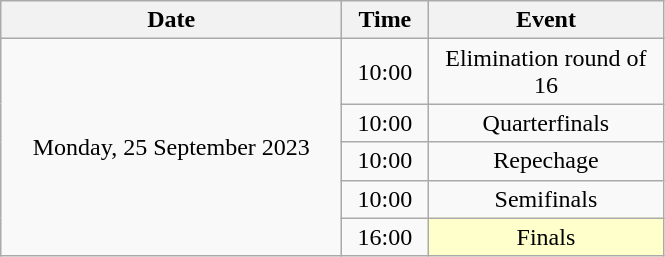<table class = "wikitable" style="text-align:center;">
<tr>
<th width=220>Date</th>
<th width=50>Time</th>
<th width=150>Event</th>
</tr>
<tr>
<td rowspan=5>Monday, 25 September 2023</td>
<td>10:00</td>
<td>Elimination round of 16</td>
</tr>
<tr>
<td>10:00</td>
<td>Quarterfinals</td>
</tr>
<tr>
<td>10:00</td>
<td>Repechage</td>
</tr>
<tr>
<td>10:00</td>
<td>Semifinals</td>
</tr>
<tr>
<td>16:00</td>
<td bgcolor=ffffcc>Finals</td>
</tr>
</table>
